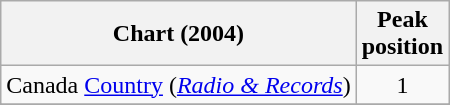<table class="wikitable sortable">
<tr>
<th align="left">Chart (2004)</th>
<th align="center">Peak<br>position</th>
</tr>
<tr>
<td align="left">Canada <a href='#'>Country</a> (<em><a href='#'>Radio & Records</a></em>)</td>
<td align="center">1</td>
</tr>
<tr>
</tr>
<tr>
</tr>
</table>
